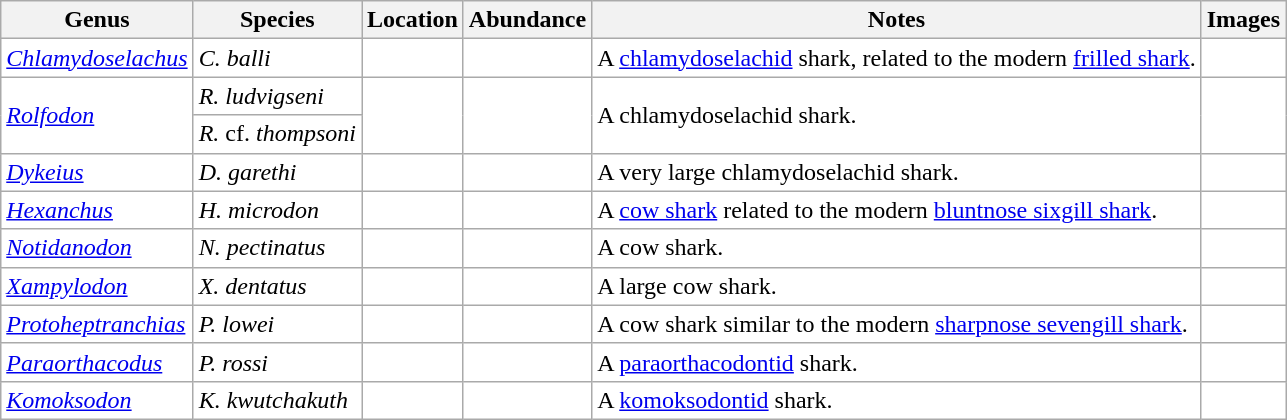<table class="wikitable" style="background:white">
<tr>
<th>Genus</th>
<th>Species</th>
<th>Location</th>
<th>Abundance</th>
<th>Notes</th>
<th>Images</th>
</tr>
<tr>
<td><em><a href='#'>Chlamydoselachus</a></em></td>
<td><em>C. balli</em></td>
<td></td>
<td></td>
<td>A <a href='#'>chlamydoselachid</a> shark, related to the modern <a href='#'>frilled shark</a>.</td>
<td></td>
</tr>
<tr>
<td rowspan="2"><em><a href='#'>Rolfodon</a></em></td>
<td><em>R. ludvigseni</em></td>
<td rowspan="2"></td>
<td rowspan="2"></td>
<td rowspan="2">A chlamydoselachid shark.</td>
<td rowspan="2"></td>
</tr>
<tr>
<td><em>R.</em> cf. <em>thompsoni</em></td>
</tr>
<tr>
<td><em><a href='#'>Dykeius</a></em></td>
<td><em>D. garethi</em></td>
<td></td>
<td></td>
<td>A very large chlamydoselachid shark.</td>
<td></td>
</tr>
<tr>
<td><em><a href='#'>Hexanchus</a></em></td>
<td><em>H. microdon</em></td>
<td></td>
<td></td>
<td>A <a href='#'>cow shark</a> related to the modern <a href='#'>bluntnose sixgill shark</a>.</td>
<td></td>
</tr>
<tr>
<td><em><a href='#'>Notidanodon</a></em></td>
<td><em>N. pectinatus</em></td>
<td></td>
<td></td>
<td>A cow shark.</td>
<td></td>
</tr>
<tr>
<td><em><a href='#'>Xampylodon</a></em></td>
<td><em>X. dentatus</em></td>
<td></td>
<td></td>
<td>A large cow shark.</td>
<td></td>
</tr>
<tr>
<td><em><a href='#'>Protoheptranchias</a></em></td>
<td><em>P. lowei</em></td>
<td></td>
<td></td>
<td>A cow shark similar to the modern <a href='#'>sharpnose sevengill shark</a>.</td>
<td></td>
</tr>
<tr>
<td><em><a href='#'>Paraorthacodus</a></em></td>
<td><em>P. rossi</em></td>
<td></td>
<td></td>
<td>A <a href='#'>paraorthacodontid</a> shark.</td>
<td></td>
</tr>
<tr>
<td><em><a href='#'>Komoksodon</a></em></td>
<td><em>K. kwutchakuth</em></td>
<td></td>
<td></td>
<td>A <a href='#'>komoksodontid</a> shark.</td>
<td></td>
</tr>
</table>
